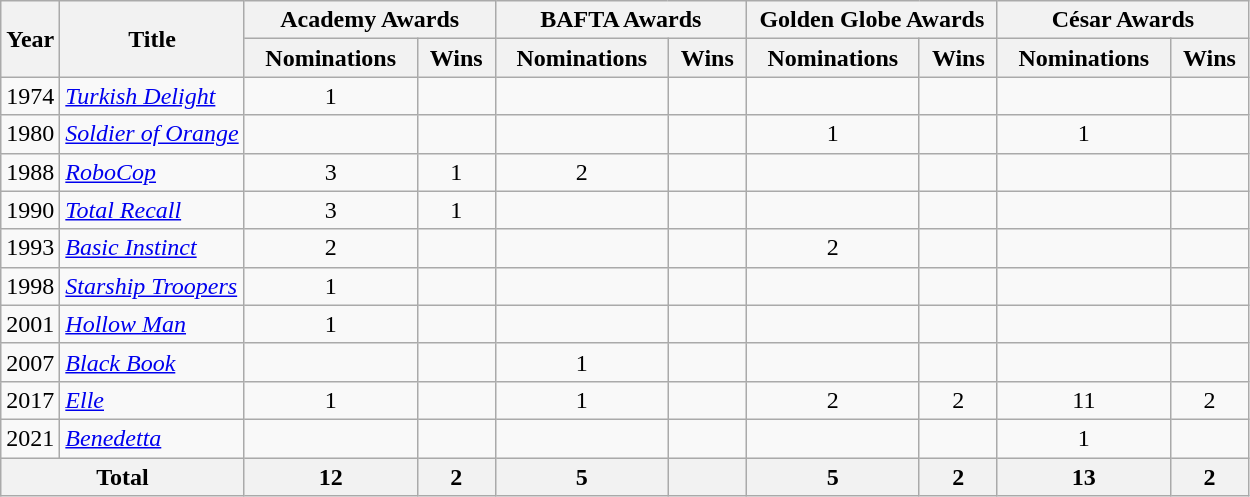<table class="wikitable">
<tr>
<th rowspan="2">Year</th>
<th rowspan="2">Title</th>
<th colspan="2" style="text-align:center;" width="160">Academy Awards</th>
<th colspan="2" style="text-align:center;" width="160">BAFTA Awards</th>
<th colspan="2" style="text-align:center;" width="160">Golden Globe Awards</th>
<th colspan="2" style="text-align:center;" width="160">César Awards</th>
</tr>
<tr>
<th>Nominations</th>
<th>Wins</th>
<th>Nominations</th>
<th>Wins</th>
<th>Nominations</th>
<th>Wins</th>
<th>Nominations</th>
<th>Wins</th>
</tr>
<tr>
<td>1974</td>
<td><em><a href='#'>Turkish Delight</a></em></td>
<td align="center">1</td>
<td></td>
<td></td>
<td></td>
<td></td>
<td></td>
<td></td>
<td></td>
</tr>
<tr>
<td>1980</td>
<td><em><a href='#'>Soldier of Orange</a></em></td>
<td></td>
<td></td>
<td></td>
<td></td>
<td align="center">1</td>
<td></td>
<td align="center">1</td>
<td></td>
</tr>
<tr>
<td>1988</td>
<td><em><a href='#'>RoboCop</a></em></td>
<td align="center">3</td>
<td align="center">1</td>
<td align="center">2</td>
<td></td>
<td></td>
<td></td>
<td></td>
<td></td>
</tr>
<tr>
<td>1990</td>
<td><em><a href='#'>Total Recall</a></em></td>
<td align="center">3</td>
<td align="center">1</td>
<td></td>
<td></td>
<td></td>
<td></td>
<td></td>
<td></td>
</tr>
<tr>
<td>1993</td>
<td><em><a href='#'>Basic Instinct</a></em></td>
<td align="center">2</td>
<td></td>
<td></td>
<td></td>
<td align="center">2</td>
<td></td>
<td></td>
<td></td>
</tr>
<tr>
<td>1998</td>
<td><em><a href='#'>Starship Troopers</a></em></td>
<td align="center">1</td>
<td></td>
<td></td>
<td></td>
<td></td>
<td></td>
<td></td>
<td></td>
</tr>
<tr>
<td>2001</td>
<td><em><a href='#'>Hollow Man</a></em></td>
<td align="center">1</td>
<td></td>
<td></td>
<td></td>
<td></td>
<td></td>
<td></td>
<td></td>
</tr>
<tr>
<td>2007</td>
<td><em><a href='#'>Black Book</a></em></td>
<td></td>
<td></td>
<td align="center">1</td>
<td></td>
<td></td>
<td></td>
<td></td>
<td></td>
</tr>
<tr>
<td>2017</td>
<td><em><a href='#'>Elle</a></em></td>
<td align="center">1</td>
<td></td>
<td align="center">1</td>
<td></td>
<td align="center">2</td>
<td align="center">2</td>
<td align="center">11</td>
<td align="center">2</td>
</tr>
<tr>
<td>2021</td>
<td><em><a href='#'>Benedetta</a></em></td>
<td></td>
<td></td>
<td></td>
<td></td>
<td></td>
<td></td>
<td align="center">1</td>
<td></td>
</tr>
<tr>
<th colspan="2"><strong>Total</strong></th>
<th align="center">12</th>
<th align="center">2</th>
<th align="center">5</th>
<th align="center"></th>
<th align="center">5</th>
<th align="center">2</th>
<th align="center">13</th>
<th align="center">2</th>
</tr>
</table>
